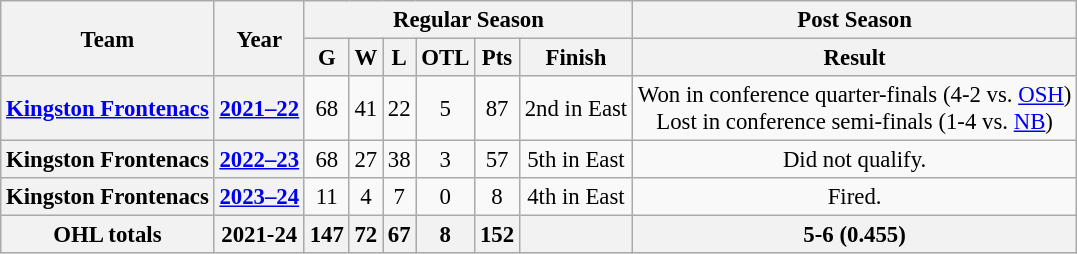<table class="wikitable" style="font-size: 95%; text-align:center;">
<tr>
<th rowspan="2">Team</th>
<th rowspan="2">Year</th>
<th colspan="6">Regular Season</th>
<th colspan="1">Post Season</th>
</tr>
<tr>
<th>G</th>
<th>W</th>
<th>L</th>
<th>OTL</th>
<th>Pts</th>
<th>Finish</th>
<th>Result</th>
</tr>
<tr>
<th><a href='#'>Kingston Frontenacs</a></th>
<th><a href='#'>2021–22</a></th>
<td>68</td>
<td>41</td>
<td>22</td>
<td>5</td>
<td>87</td>
<td>2nd in East</td>
<td>Won in conference quarter-finals (4-2 vs. <a href='#'>OSH</a>) <br> Lost in conference semi-finals (1-4 vs. <a href='#'>NB</a>)</td>
</tr>
<tr>
<th>Kingston Frontenacs</th>
<th><a href='#'>2022–23</a></th>
<td>68</td>
<td>27</td>
<td>38</td>
<td>3</td>
<td>57</td>
<td>5th in East</td>
<td>Did not qualify.</td>
</tr>
<tr>
<th>Kingston Frontenacs</th>
<th><a href='#'>2023–24</a></th>
<td>11</td>
<td>4</td>
<td>7</td>
<td>0</td>
<td>8</td>
<td>4th in East</td>
<td>Fired.</td>
</tr>
<tr align="centre" bgcolor="#dddddd">
<th>OHL totals</th>
<th>2021-24</th>
<th>147</th>
<th>72</th>
<th>67</th>
<th>8</th>
<th>152</th>
<th></th>
<th>5-6 (0.455)</th>
</tr>
</table>
